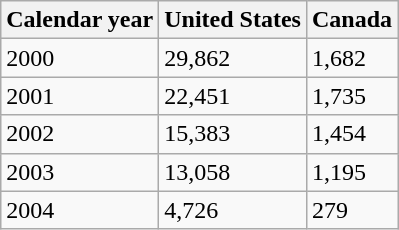<table class="wikitable">
<tr>
<th>Calendar year</th>
<th>United States</th>
<th>Canada</th>
</tr>
<tr>
<td>2000</td>
<td>29,862</td>
<td>1,682</td>
</tr>
<tr>
<td>2001</td>
<td>22,451</td>
<td>1,735</td>
</tr>
<tr>
<td>2002</td>
<td>15,383</td>
<td>1,454</td>
</tr>
<tr>
<td>2003</td>
<td>13,058</td>
<td>1,195</td>
</tr>
<tr>
<td>2004</td>
<td>4,726</td>
<td>279</td>
</tr>
</table>
